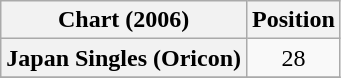<table class="wikitable plainrowheaders">
<tr>
<th>Chart (2006)</th>
<th>Position</th>
</tr>
<tr>
<th scope="row">Japan Singles (Oricon)</th>
<td style="text-align:center;">28</td>
</tr>
<tr>
</tr>
</table>
